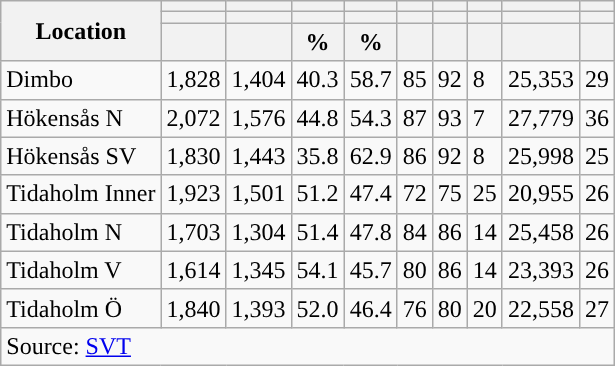<table role="presentation" class="wikitable sortable mw-collapsible">
<tr>
<th rowspan="3">Location</th>
<th></th>
<th></th>
<th></th>
<th></th>
<th></th>
<th></th>
<th></th>
<th></th>
<th></th>
</tr>
<tr>
<th></th>
<th></th>
<th style="background:"></th>
<th style="background:"></th>
<th></th>
<th></th>
<th></th>
<th></th>
<th></th>
</tr>
<tr>
<th data-sort-type="number"></th>
<th data-sort-type="number"></th>
<th data-sort-type="number">%</th>
<th data-sort-type="number">%</th>
<th data-sort-type="number"></th>
<th data-sort-type="number"></th>
<th data-sort-type="number"></th>
<th data-sort-type="number"></th>
<th data-sort-type="number"></th>
</tr>
<tr>
<td align="left">Dimbo</td>
<td>1,828</td>
<td>1,404</td>
<td>40.3</td>
<td>58.7</td>
<td>85</td>
<td>92</td>
<td>8</td>
<td>25,353</td>
<td>29</td>
</tr>
<tr>
<td align="left">Hökensås N</td>
<td>2,072</td>
<td>1,576</td>
<td>44.8</td>
<td>54.3</td>
<td>87</td>
<td>93</td>
<td>7</td>
<td>27,779</td>
<td>36</td>
</tr>
<tr>
<td align="left">Hökensås SV</td>
<td>1,830</td>
<td>1,443</td>
<td>35.8</td>
<td>62.9</td>
<td>86</td>
<td>92</td>
<td>8</td>
<td>25,998</td>
<td>25</td>
</tr>
<tr>
<td align="left">Tidaholm Inner</td>
<td>1,923</td>
<td>1,501</td>
<td>51.2</td>
<td>47.4</td>
<td>72</td>
<td>75</td>
<td>25</td>
<td>20,955</td>
<td>26</td>
</tr>
<tr>
<td align="left">Tidaholm N</td>
<td>1,703</td>
<td>1,304</td>
<td>51.4</td>
<td>47.8</td>
<td>84</td>
<td>86</td>
<td>14</td>
<td>25,458</td>
<td>26</td>
</tr>
<tr>
<td align="left">Tidaholm V</td>
<td>1,614</td>
<td>1,345</td>
<td>54.1</td>
<td>45.7</td>
<td>80</td>
<td>86</td>
<td>14</td>
<td>23,393</td>
<td>26</td>
</tr>
<tr>
<td align="left">Tidaholm Ö</td>
<td>1,840</td>
<td>1,393</td>
<td>52.0</td>
<td>46.4</td>
<td>76</td>
<td>80</td>
<td>20</td>
<td>22,558</td>
<td>27</td>
</tr>
<tr>
<td colspan="10" align="left">Source: <a href='#'>SVT</a></td>
</tr>
</table>
